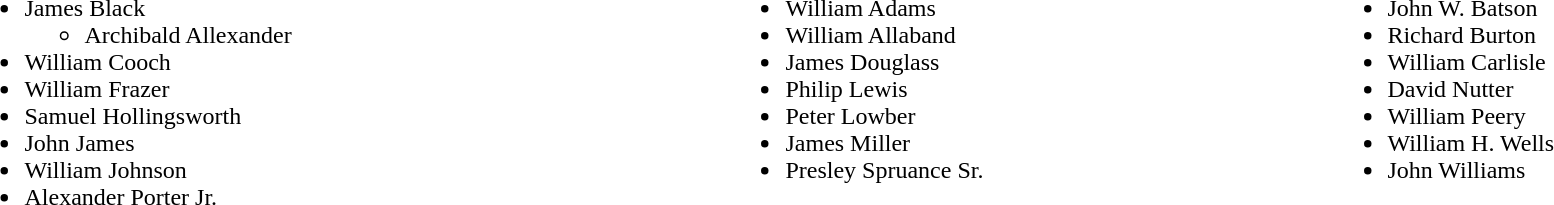<table width=100%>
<tr valign=top>
<td><br><ul><li>James Black<ul><li>Archibald Allexander</li></ul></li><li>William Cooch</li><li>William Frazer</li><li>Samuel Hollingsworth</li><li>John James</li><li>William Johnson</li><li>Alexander Porter Jr.</li></ul></td>
<td><br><ul><li>William Adams</li><li>William Allaband</li><li>James Douglass</li><li>Philip Lewis</li><li>Peter Lowber</li><li>James Miller</li><li>Presley Spruance Sr.</li></ul></td>
<td><br><ul><li>John W. Batson</li><li>Richard Burton</li><li>William Carlisle</li><li>David Nutter</li><li>William Peery</li><li>William H. Wells</li><li>John Williams</li></ul></td>
</tr>
</table>
